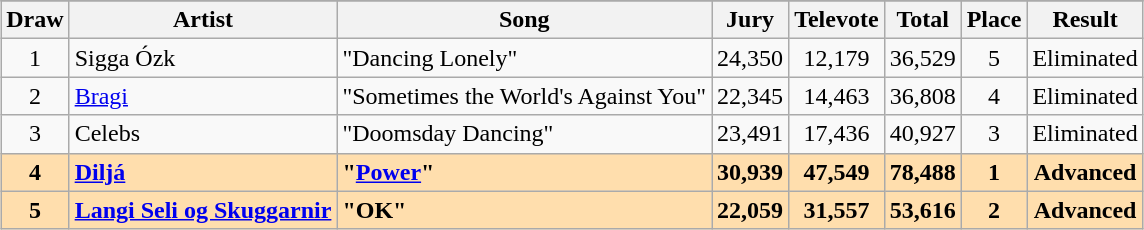<table class="sortable wikitable plainrowheaders" style="margin: 1em auto 1em auto; text-align:center">
<tr>
</tr>
<tr>
<th scope="col">Draw</th>
<th scope="col">Artist</th>
<th scope="col">Song</th>
<th>Jury</th>
<th>Televote</th>
<th>Total</th>
<th>Place</th>
<th scope="col">Result</th>
</tr>
<tr>
<td>1</td>
<td align="left">Sigga Ózk</td>
<td align="left">"Dancing Lonely"</td>
<td>24,350</td>
<td>12,179</td>
<td>36,529</td>
<td>5</td>
<td>Eliminated</td>
</tr>
<tr>
<td>2</td>
<td align="left"><a href='#'>Bragi</a></td>
<td align="left">"Sometimes the World's Against You"</td>
<td>22,345</td>
<td>14,463</td>
<td>36,808</td>
<td>4</td>
<td>Eliminated</td>
</tr>
<tr>
<td>3</td>
<td align="left">Celebs</td>
<td align="left">"Doomsday Dancing"</td>
<td>23,491</td>
<td>17,436</td>
<td>40,927</td>
<td>3</td>
<td>Eliminated</td>
</tr>
<tr style="font-weight:bold; background:navajowhite;">
<td>4</td>
<td align="left"><a href='#'>Diljá</a></td>
<td align="left">"<a href='#'>Power</a>"</td>
<td>30,939</td>
<td>47,549</td>
<td>78,488</td>
<td>1</td>
<td>Advanced</td>
</tr>
<tr style="font-weight:bold; background:navajowhite;">
<td>5</td>
<td align="left"><a href='#'>Langi Seli og Skuggarnir</a></td>
<td align="left">"OK"</td>
<td>22,059</td>
<td>31,557</td>
<td>53,616</td>
<td>2</td>
<td>Advanced</td>
</tr>
</table>
